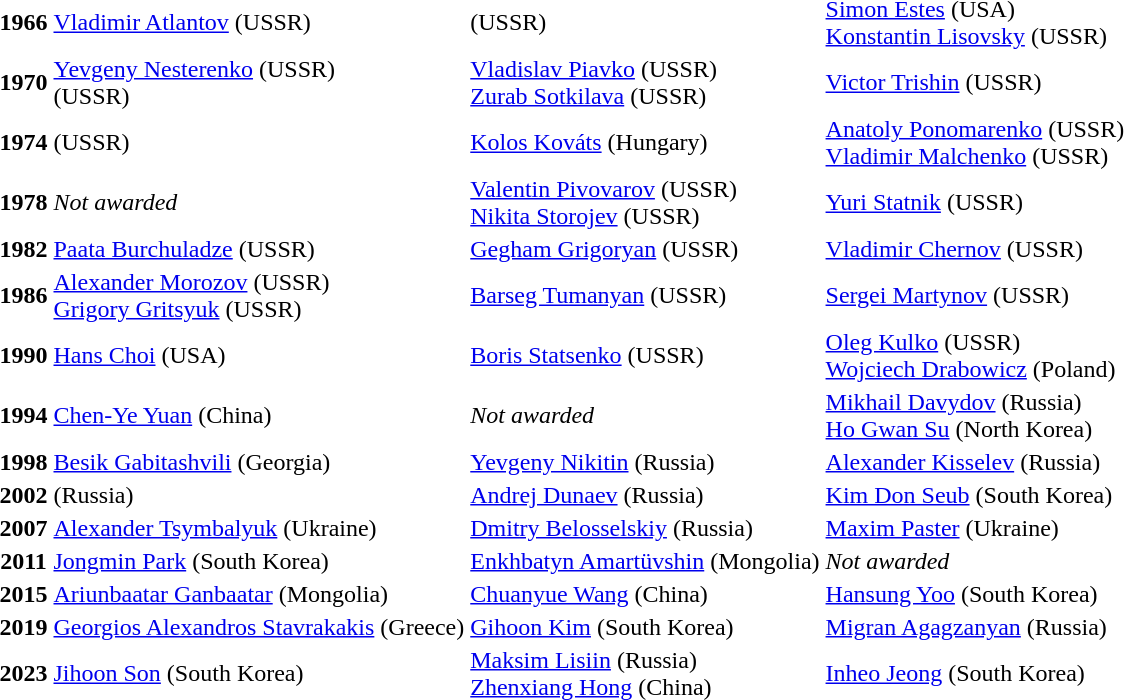<table>
<tr>
<th>1966</th>
<td><a href='#'>Vladimir Atlantov</a> (USSR)</td>
<td> (USSR)</td>
<td><a href='#'>Simon Estes</a> (USA)<br><a href='#'>Konstantin Lisovsky</a> (USSR)</td>
</tr>
<tr>
<th>1970</th>
<td><a href='#'>Yevgeny Nesterenko</a> (USSR)<br> (USSR)</td>
<td><a href='#'>Vladislav Piavko</a> (USSR)<br><a href='#'>Zurab Sotkilava</a> (USSR)</td>
<td><a href='#'>Victor Trishin</a> (USSR)</td>
</tr>
<tr>
<th>1974</th>
<td> (USSR)</td>
<td><a href='#'>Kolos Kováts</a> (Hungary)</td>
<td><a href='#'>Anatoly Ponomarenko</a> (USSR)<br><a href='#'>Vladimir Malchenko</a> (USSR)</td>
</tr>
<tr>
<th>1978</th>
<td><em>Not awarded</em></td>
<td><a href='#'>Valentin Pivovarov</a> (USSR)<br><a href='#'>Nikita Storojev</a> (USSR)</td>
<td><a href='#'>Yuri Statnik</a> (USSR)</td>
</tr>
<tr>
<th>1982</th>
<td><a href='#'>Paata Burchuladze</a> (USSR)</td>
<td><a href='#'>Gegham Grigoryan</a> (USSR)</td>
<td><a href='#'>Vladimir Chernov</a> (USSR)</td>
</tr>
<tr>
<th>1986</th>
<td><a href='#'>Alexander Morozov</a> (USSR)<br><a href='#'>Grigory Gritsyuk</a> (USSR)</td>
<td><a href='#'>Barseg Tumanyan</a> (USSR)</td>
<td><a href='#'>Sergei Martynov</a> (USSR)</td>
</tr>
<tr>
<th>1990</th>
<td><a href='#'>Hans Choi</a> (USA)</td>
<td><a href='#'>Boris Statsenko</a> (USSR)</td>
<td><a href='#'>Oleg Kulko</a> (USSR)<br><a href='#'>Wojciech Drabowicz</a> (Poland)</td>
</tr>
<tr>
<th>1994</th>
<td><a href='#'>Chen-Ye Yuan</a> (China)</td>
<td><em>Not awarded</em></td>
<td><a href='#'>Mikhail Davydov</a> (Russia)<br><a href='#'>Ho Gwan Su</a> (North Korea)</td>
</tr>
<tr>
<th>1998</th>
<td><a href='#'>Besik Gabitashvili</a> (Georgia)</td>
<td><a href='#'>Yevgeny Nikitin</a> (Russia)</td>
<td><a href='#'>Alexander Kisselev</a> (Russia)</td>
</tr>
<tr>
<th>2002</th>
<td> (Russia)</td>
<td><a href='#'>Andrej Dunaev</a> (Russia)</td>
<td><a href='#'>Kim Don Seub</a> (South Korea)</td>
</tr>
<tr>
<th>2007</th>
<td><a href='#'>Alexander Tsymbalyuk</a> (Ukraine)</td>
<td><a href='#'>Dmitry Belosselskiy</a> (Russia)</td>
<td><a href='#'>Maxim Paster</a> (Ukraine)</td>
</tr>
<tr>
<th>2011</th>
<td><a href='#'>Jongmin Park</a> (South Korea)</td>
<td><a href='#'>Enkhbatyn Amartüvshin</a> (Mongolia)</td>
<td><em>Not awarded</em></td>
</tr>
<tr>
<th>2015</th>
<td><a href='#'>Ariunbaatar Ganbaatar</a> (Mongolia)</td>
<td><a href='#'>Chuanyue Wang</a> (China)</td>
<td><a href='#'>Hansung Yoo</a> (South Korea)</td>
</tr>
<tr>
<th>2019</th>
<td><a href='#'>Georgios Alexandros Stavrakakis</a> (Greece)</td>
<td><a href='#'>Gihoon Kim</a> (South Korea)</td>
<td><a href='#'>Migran Agagzanyan</a> (Russia)</td>
</tr>
<tr>
<th>2023</th>
<td><a href='#'>Jihoon Son</a> (South Korea)</td>
<td><a href='#'>Maksim Lisiin</a> (Russia)<br><a href='#'>Zhenxiang Hong</a> (China)</td>
<td><a href='#'>Inheo Jeong</a> (South Korea)</td>
</tr>
<tr>
</tr>
</table>
